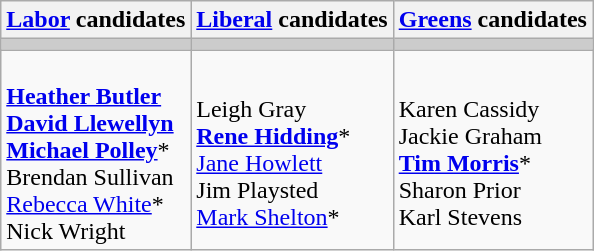<table class="wikitable">
<tr>
<th><a href='#'>Labor</a> candidates</th>
<th><a href='#'>Liberal</a> candidates</th>
<th><a href='#'>Greens</a> candidates</th>
</tr>
<tr bgcolor="#cccccc">
<td></td>
<td></td>
<td></td>
</tr>
<tr>
<td><br><strong><a href='#'>Heather Butler</a></strong><br>
<strong><a href='#'>David Llewellyn</a></strong><br>
<strong><a href='#'>Michael Polley</a></strong>*<br>
Brendan Sullivan<br>
<a href='#'>Rebecca White</a>*<br>
Nick Wright</td>
<td><br>Leigh Gray<br>
<strong><a href='#'>Rene Hidding</a></strong>*<br>
<a href='#'>Jane Howlett</a><br>
Jim Playsted<br>
<a href='#'>Mark Shelton</a>*</td>
<td><br>Karen Cassidy<br>
Jackie Graham<br>
<strong><a href='#'>Tim Morris</a></strong>*<br>
Sharon Prior<br>
Karl Stevens</td>
</tr>
</table>
